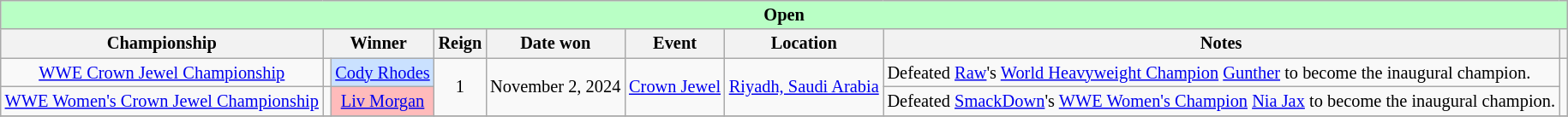<table class="wikitable" style="font-size: 85%;">
<tr>
<th colspan="10" style="background:#B9FFC5;">Open</th>
</tr>
<tr>
<th>Championship</th>
<th colspan="2">Winner</th>
<th>Reign</th>
<th>Date won</th>
<th>Event</th>
<th>Location</th>
<th>Notes</th>
<th></th>
</tr>
<tr>
<td align=center><a href='#'>WWE Crown Jewel Championship</a></td>
<td align=center></td>
<td style="background:#CAE1FF;"align=center><a href='#'>Cody Rhodes</a> </td>
<td rowspan=2 align=center>1</td>
<td rowspan=2 align=center>November 2, 2024</td>
<td rowspan=2 align=center><a href='#'>Crown Jewel</a></td>
<td rowspan=2 align=center><a href='#'>Riyadh, Saudi Arabia</a></td>
<td align="left">Defeated <a href='#'>Raw</a>'s <a href='#'>World Heavyweight Champion</a> <a href='#'>Gunther</a> to become the inaugural champion.</td>
<td rowspan=2></td>
</tr>
<tr>
<td align=center><a href='#'>WWE Women's Crown Jewel Championship</a></td>
<td align=center></td>
<td style="background:#FBB;"align=center><a href='#'>Liv Morgan</a> </td>
<td align="left">Defeated <a href='#'>SmackDown</a>'s <a href='#'>WWE Women's Champion</a> <a href='#'>Nia Jax</a> to become the inaugural champion.</td>
</tr>
<tr>
</tr>
</table>
